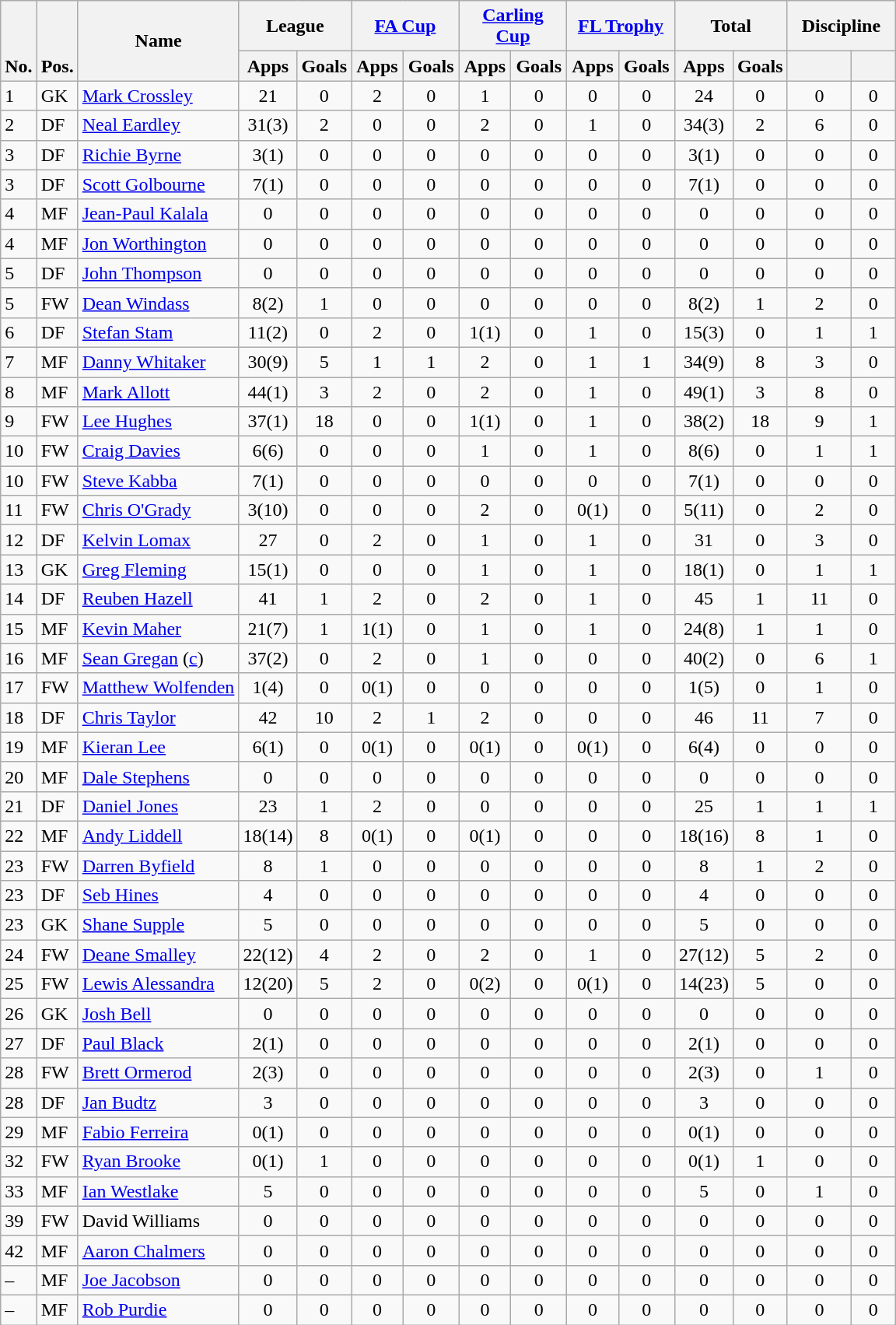<table class=wikitable style="text-align:center;">
<tr>
<th rowspan=2 valign=bottom>No.</th>
<th rowspan=2 valign=bottom>Pos.</th>
<th rowspan=2>Name</th>
<th colspan=2 width=85>League</th>
<th colspan=2 width=85><a href='#'>FA Cup</a></th>
<th colspan=2 width=85><a href='#'>Carling Cup</a></th>
<th colspan=2 width=85><a href='#'>FL Trophy</a></th>
<th colspan=2 width=85>Total</th>
<th colspan=2 width=85>Discipline</th>
</tr>
<tr>
<th>Apps</th>
<th>Goals</th>
<th>Apps</th>
<th>Goals</th>
<th>Apps</th>
<th>Goals</th>
<th>Apps</th>
<th>Goals</th>
<th>Apps</th>
<th>Goals</th>
<th></th>
<th></th>
</tr>
<tr>
<td align=left>1</td>
<td align=left>GK</td>
<td align=left> <a href='#'>Mark Crossley</a></td>
<td>21</td>
<td>0</td>
<td>2</td>
<td>0</td>
<td>1</td>
<td>0</td>
<td>0</td>
<td>0</td>
<td>24</td>
<td>0</td>
<td>0</td>
<td>0</td>
</tr>
<tr>
<td align=left>2</td>
<td align=left>DF</td>
<td align=left> <a href='#'>Neal Eardley</a></td>
<td>31(3)</td>
<td>2</td>
<td>0</td>
<td>0</td>
<td>2</td>
<td>0</td>
<td>1</td>
<td>0</td>
<td>34(3)</td>
<td>2</td>
<td>6</td>
<td>0</td>
</tr>
<tr>
<td align=left>3</td>
<td align=left>DF</td>
<td align=left> <a href='#'>Richie Byrne</a></td>
<td>3(1)</td>
<td>0</td>
<td>0</td>
<td>0</td>
<td>0</td>
<td>0</td>
<td>0</td>
<td>0</td>
<td>3(1)</td>
<td>0</td>
<td>0</td>
<td>0</td>
</tr>
<tr>
<td align=left>3</td>
<td align=left>DF</td>
<td align=left> <a href='#'>Scott Golbourne</a></td>
<td>7(1)</td>
<td>0</td>
<td>0</td>
<td>0</td>
<td>0</td>
<td>0</td>
<td>0</td>
<td>0</td>
<td>7(1)</td>
<td>0</td>
<td>0</td>
<td>0</td>
</tr>
<tr>
<td align=left>4</td>
<td align=left>MF</td>
<td align=left> <a href='#'>Jean-Paul Kalala</a></td>
<td>0</td>
<td>0</td>
<td>0</td>
<td>0</td>
<td>0</td>
<td>0</td>
<td>0</td>
<td>0</td>
<td>0</td>
<td>0</td>
<td>0</td>
<td>0</td>
</tr>
<tr>
<td align=left>4</td>
<td align=left>MF</td>
<td align=left> <a href='#'>Jon Worthington</a></td>
<td>0</td>
<td>0</td>
<td>0</td>
<td>0</td>
<td>0</td>
<td>0</td>
<td>0</td>
<td>0</td>
<td>0</td>
<td>0</td>
<td>0</td>
<td>0</td>
</tr>
<tr>
<td align=left>5</td>
<td align=left>DF</td>
<td align=left> <a href='#'>John Thompson</a></td>
<td>0</td>
<td>0</td>
<td>0</td>
<td>0</td>
<td>0</td>
<td>0</td>
<td>0</td>
<td>0</td>
<td>0</td>
<td>0</td>
<td>0</td>
<td>0</td>
</tr>
<tr>
<td align=left>5</td>
<td align=left>FW</td>
<td align=left> <a href='#'>Dean Windass</a></td>
<td>8(2)</td>
<td>1</td>
<td>0</td>
<td>0</td>
<td>0</td>
<td>0</td>
<td>0</td>
<td>0</td>
<td>8(2)</td>
<td>1</td>
<td>2</td>
<td>0</td>
</tr>
<tr>
<td align=left>6</td>
<td align=left>DF</td>
<td align=left> <a href='#'>Stefan Stam</a></td>
<td>11(2)</td>
<td>0</td>
<td>2</td>
<td>0</td>
<td>1(1)</td>
<td>0</td>
<td>1</td>
<td>0</td>
<td>15(3)</td>
<td>0</td>
<td>1</td>
<td>1</td>
</tr>
<tr>
<td align=left>7</td>
<td align=left>MF</td>
<td align=left> <a href='#'>Danny Whitaker</a></td>
<td>30(9)</td>
<td>5</td>
<td>1</td>
<td>1</td>
<td>2</td>
<td>0</td>
<td>1</td>
<td>1</td>
<td>34(9)</td>
<td>8</td>
<td>3</td>
<td>0</td>
</tr>
<tr>
<td align=left>8</td>
<td align=left>MF</td>
<td align=left> <a href='#'>Mark Allott</a></td>
<td>44(1)</td>
<td>3</td>
<td>2</td>
<td>0</td>
<td>2</td>
<td>0</td>
<td>1</td>
<td>0</td>
<td>49(1)</td>
<td>3</td>
<td>8</td>
<td>0</td>
</tr>
<tr>
<td align=left>9</td>
<td align=left>FW</td>
<td align=left> <a href='#'>Lee Hughes</a></td>
<td>37(1)</td>
<td>18</td>
<td>0</td>
<td>0</td>
<td>1(1)</td>
<td>0</td>
<td>1</td>
<td>0</td>
<td>38(2)</td>
<td>18</td>
<td>9</td>
<td>1</td>
</tr>
<tr>
<td align=left>10</td>
<td align=left>FW</td>
<td align=left> <a href='#'>Craig Davies</a></td>
<td>6(6)</td>
<td>0</td>
<td>0</td>
<td>0</td>
<td>1</td>
<td>0</td>
<td>1</td>
<td>0</td>
<td>8(6)</td>
<td>0</td>
<td>1</td>
<td>1</td>
</tr>
<tr>
<td align=left>10</td>
<td align=left>FW</td>
<td align=left> <a href='#'>Steve Kabba</a></td>
<td>7(1)</td>
<td>0</td>
<td>0</td>
<td>0</td>
<td>0</td>
<td>0</td>
<td>0</td>
<td>0</td>
<td>7(1)</td>
<td>0</td>
<td>0</td>
<td>0</td>
</tr>
<tr>
<td align=left>11</td>
<td align=left>FW</td>
<td align=left> <a href='#'>Chris O'Grady</a></td>
<td>3(10)</td>
<td>0</td>
<td>0</td>
<td>0</td>
<td>2</td>
<td>0</td>
<td>0(1)</td>
<td>0</td>
<td>5(11)</td>
<td>0</td>
<td>2</td>
<td>0</td>
</tr>
<tr>
<td align=left>12</td>
<td align=left>DF</td>
<td align=left> <a href='#'>Kelvin Lomax</a></td>
<td>27</td>
<td>0</td>
<td>2</td>
<td>0</td>
<td>1</td>
<td>0</td>
<td>1</td>
<td>0</td>
<td>31</td>
<td>0</td>
<td>3</td>
<td>0</td>
</tr>
<tr>
<td align=left>13</td>
<td align=left>GK</td>
<td align=left> <a href='#'>Greg Fleming</a></td>
<td>15(1)</td>
<td>0</td>
<td>0</td>
<td>0</td>
<td>1</td>
<td>0</td>
<td>1</td>
<td>0</td>
<td>18(1)</td>
<td>0</td>
<td>1</td>
<td>1</td>
</tr>
<tr>
<td align=left>14</td>
<td align=left>DF</td>
<td align=left> <a href='#'>Reuben Hazell</a></td>
<td>41</td>
<td>1</td>
<td>2</td>
<td>0</td>
<td>2</td>
<td>0</td>
<td>1</td>
<td>0</td>
<td>45</td>
<td>1</td>
<td>11</td>
<td>0</td>
</tr>
<tr>
<td align=left>15</td>
<td align=left>MF</td>
<td align=left> <a href='#'>Kevin Maher</a></td>
<td>21(7)</td>
<td>1</td>
<td>1(1)</td>
<td>0</td>
<td>1</td>
<td>0</td>
<td>1</td>
<td>0</td>
<td>24(8)</td>
<td>1</td>
<td>1</td>
<td>0</td>
</tr>
<tr>
<td align=left>16</td>
<td align=left>MF</td>
<td align=left> <a href='#'>Sean Gregan</a> (<a href='#'>c</a>)</td>
<td>37(2)</td>
<td>0</td>
<td>2</td>
<td>0</td>
<td>1</td>
<td>0</td>
<td>0</td>
<td>0</td>
<td>40(2)</td>
<td>0</td>
<td>6</td>
<td>1</td>
</tr>
<tr>
<td align=left>17</td>
<td align=left>FW</td>
<td align=left> <a href='#'>Matthew Wolfenden</a></td>
<td>1(4)</td>
<td>0</td>
<td>0(1)</td>
<td>0</td>
<td>0</td>
<td>0</td>
<td>0</td>
<td>0</td>
<td>1(5)</td>
<td>0</td>
<td>1</td>
<td>0</td>
</tr>
<tr>
<td align=left>18</td>
<td align=left>DF</td>
<td align=left> <a href='#'>Chris Taylor</a></td>
<td>42</td>
<td>10</td>
<td>2</td>
<td>1</td>
<td>2</td>
<td>0</td>
<td>0</td>
<td>0</td>
<td>46</td>
<td>11</td>
<td>7</td>
<td>0</td>
</tr>
<tr>
<td align=left>19</td>
<td align=left>MF</td>
<td align=left> <a href='#'>Kieran Lee</a></td>
<td>6(1)</td>
<td>0</td>
<td>0(1)</td>
<td>0</td>
<td>0(1)</td>
<td>0</td>
<td>0(1)</td>
<td>0</td>
<td>6(4)</td>
<td>0</td>
<td>0</td>
<td>0</td>
</tr>
<tr>
<td align=left>20</td>
<td align=left>MF</td>
<td align=left> <a href='#'>Dale Stephens</a></td>
<td>0</td>
<td>0</td>
<td>0</td>
<td>0</td>
<td>0</td>
<td>0</td>
<td>0</td>
<td>0</td>
<td>0</td>
<td>0</td>
<td>0</td>
<td>0</td>
</tr>
<tr>
<td align=left>21</td>
<td align=left>DF</td>
<td align=left> <a href='#'>Daniel Jones</a></td>
<td>23</td>
<td>1</td>
<td>2</td>
<td>0</td>
<td>0</td>
<td>0</td>
<td>0</td>
<td>0</td>
<td>25</td>
<td>1</td>
<td>1</td>
<td>1</td>
</tr>
<tr>
<td align=left>22</td>
<td align=left>MF</td>
<td align=left> <a href='#'>Andy Liddell</a></td>
<td>18(14)</td>
<td>8</td>
<td>0(1)</td>
<td>0</td>
<td>0(1)</td>
<td>0</td>
<td>0</td>
<td>0</td>
<td>18(16)</td>
<td>8</td>
<td>1</td>
<td>0</td>
</tr>
<tr>
<td align=left>23</td>
<td align=left>FW</td>
<td align=left> <a href='#'>Darren Byfield</a></td>
<td>8</td>
<td>1</td>
<td>0</td>
<td>0</td>
<td>0</td>
<td>0</td>
<td>0</td>
<td>0</td>
<td>8</td>
<td>1</td>
<td>2</td>
<td>0</td>
</tr>
<tr>
<td align=left>23</td>
<td align=left>DF</td>
<td align=left> <a href='#'>Seb Hines</a></td>
<td>4</td>
<td>0</td>
<td>0</td>
<td>0</td>
<td>0</td>
<td>0</td>
<td>0</td>
<td>0</td>
<td>4</td>
<td>0</td>
<td>0</td>
<td>0</td>
</tr>
<tr>
<td align=left>23</td>
<td align=left>GK</td>
<td align=left> <a href='#'>Shane Supple</a></td>
<td>5</td>
<td>0</td>
<td>0</td>
<td>0</td>
<td>0</td>
<td>0</td>
<td>0</td>
<td>0</td>
<td>5</td>
<td>0</td>
<td>0</td>
<td>0</td>
</tr>
<tr>
<td align=left>24</td>
<td align=left>FW</td>
<td align=left> <a href='#'>Deane Smalley</a></td>
<td>22(12)</td>
<td>4</td>
<td>2</td>
<td>0</td>
<td>2</td>
<td>0</td>
<td>1</td>
<td>0</td>
<td>27(12)</td>
<td>5</td>
<td>2</td>
<td>0</td>
</tr>
<tr>
<td align=left>25</td>
<td align=left>FW</td>
<td align=left> <a href='#'>Lewis Alessandra</a></td>
<td>12(20)</td>
<td>5</td>
<td>2</td>
<td>0</td>
<td>0(2)</td>
<td>0</td>
<td>0(1)</td>
<td>0</td>
<td>14(23)</td>
<td>5</td>
<td>0</td>
<td>0</td>
</tr>
<tr>
<td align=left>26</td>
<td align=left>GK</td>
<td align=left> <a href='#'>Josh Bell</a></td>
<td>0</td>
<td>0</td>
<td>0</td>
<td>0</td>
<td>0</td>
<td>0</td>
<td>0</td>
<td>0</td>
<td>0</td>
<td>0</td>
<td>0</td>
<td>0</td>
</tr>
<tr>
<td align=left>27</td>
<td align=left>DF</td>
<td align=left> <a href='#'>Paul Black</a></td>
<td>2(1)</td>
<td>0</td>
<td>0</td>
<td>0</td>
<td>0</td>
<td>0</td>
<td>0</td>
<td>0</td>
<td>2(1)</td>
<td>0</td>
<td>0</td>
<td>0</td>
</tr>
<tr>
<td align=left>28</td>
<td align=left>FW</td>
<td align=left> <a href='#'>Brett Ormerod</a></td>
<td>2(3)</td>
<td>0</td>
<td>0</td>
<td>0</td>
<td>0</td>
<td>0</td>
<td>0</td>
<td>0</td>
<td>2(3)</td>
<td>0</td>
<td>1</td>
<td>0</td>
</tr>
<tr>
<td align=left>28</td>
<td align=left>DF</td>
<td align=left> <a href='#'>Jan Budtz</a></td>
<td>3</td>
<td>0</td>
<td>0</td>
<td>0</td>
<td>0</td>
<td>0</td>
<td>0</td>
<td>0</td>
<td>3</td>
<td>0</td>
<td>0</td>
<td>0</td>
</tr>
<tr>
<td align=left>29</td>
<td align=left>MF</td>
<td align=left> <a href='#'>Fabio Ferreira</a></td>
<td>0(1)</td>
<td>0</td>
<td>0</td>
<td>0</td>
<td>0</td>
<td>0</td>
<td>0</td>
<td>0</td>
<td>0(1)</td>
<td>0</td>
<td>0</td>
<td>0</td>
</tr>
<tr>
<td align=left>32</td>
<td align=left>FW</td>
<td align=left> <a href='#'>Ryan Brooke</a></td>
<td>0(1)</td>
<td>1</td>
<td>0</td>
<td>0</td>
<td>0</td>
<td>0</td>
<td>0</td>
<td>0</td>
<td>0(1)</td>
<td>1</td>
<td>0</td>
<td>0</td>
</tr>
<tr>
<td align=left>33</td>
<td align=left>MF</td>
<td align=left> <a href='#'>Ian Westlake</a></td>
<td>5</td>
<td>0</td>
<td>0</td>
<td>0</td>
<td>0</td>
<td>0</td>
<td>0</td>
<td>0</td>
<td>5</td>
<td>0</td>
<td>1</td>
<td>0</td>
</tr>
<tr>
<td align=left>39</td>
<td align=left>FW</td>
<td align=left> David Williams</td>
<td>0</td>
<td>0</td>
<td>0</td>
<td>0</td>
<td>0</td>
<td>0</td>
<td>0</td>
<td>0</td>
<td>0</td>
<td>0</td>
<td>0</td>
<td>0</td>
</tr>
<tr>
<td align=left>42</td>
<td align=left>MF</td>
<td align=left> <a href='#'>Aaron Chalmers</a></td>
<td>0</td>
<td>0</td>
<td>0</td>
<td>0</td>
<td>0</td>
<td>0</td>
<td>0</td>
<td>0</td>
<td>0</td>
<td>0</td>
<td>0</td>
<td>0</td>
</tr>
<tr>
<td align=left>–</td>
<td align=left>MF</td>
<td align=left> <a href='#'>Joe Jacobson</a></td>
<td>0</td>
<td>0</td>
<td>0</td>
<td>0</td>
<td>0</td>
<td>0</td>
<td>0</td>
<td>0</td>
<td>0</td>
<td>0</td>
<td>0</td>
<td>0</td>
</tr>
<tr>
<td align=left>–</td>
<td align=left>MF</td>
<td align=left> <a href='#'>Rob Purdie</a></td>
<td>0</td>
<td>0</td>
<td>0</td>
<td>0</td>
<td>0</td>
<td>0</td>
<td>0</td>
<td>0</td>
<td>0</td>
<td>0</td>
<td>0</td>
<td>0</td>
</tr>
</table>
